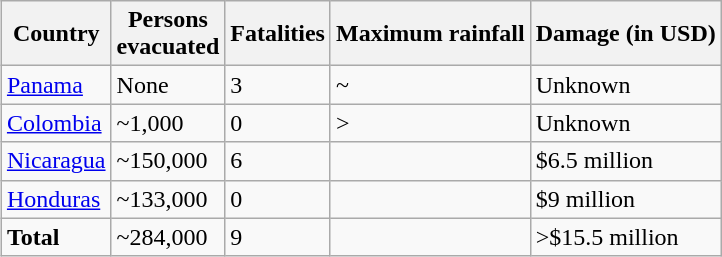<table class="wikitable" style="float: right; margin:0 1em 0.5em 1em;">
<tr>
<th>Country</th>
<th>Persons<br>evacuated</th>
<th>Fatalities</th>
<th>Maximum rainfall</th>
<th>Damage (in USD)</th>
</tr>
<tr>
<td><a href='#'>Panama</a></td>
<td>None</td>
<td>3</td>
<td>~</td>
<td>Unknown</td>
</tr>
<tr>
<td><a href='#'>Colombia</a></td>
<td>~1,000</td>
<td>0</td>
<td>></td>
<td>Unknown</td>
</tr>
<tr>
<td><a href='#'>Nicaragua</a></td>
<td>~150,000</td>
<td>6</td>
<td></td>
<td>$6.5 million</td>
</tr>
<tr>
<td><a href='#'>Honduras</a></td>
<td>~133,000</td>
<td>0</td>
<td></td>
<td>$9 million</td>
</tr>
<tr>
<td><strong>Total</strong></td>
<td>~284,000</td>
<td>9</td>
<td></td>
<td>>$15.5 million</td>
</tr>
</table>
